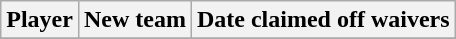<table class="wikitable">
<tr>
<th>Player</th>
<th>New team</th>
<th>Date claimed off waivers</th>
</tr>
<tr>
</tr>
</table>
